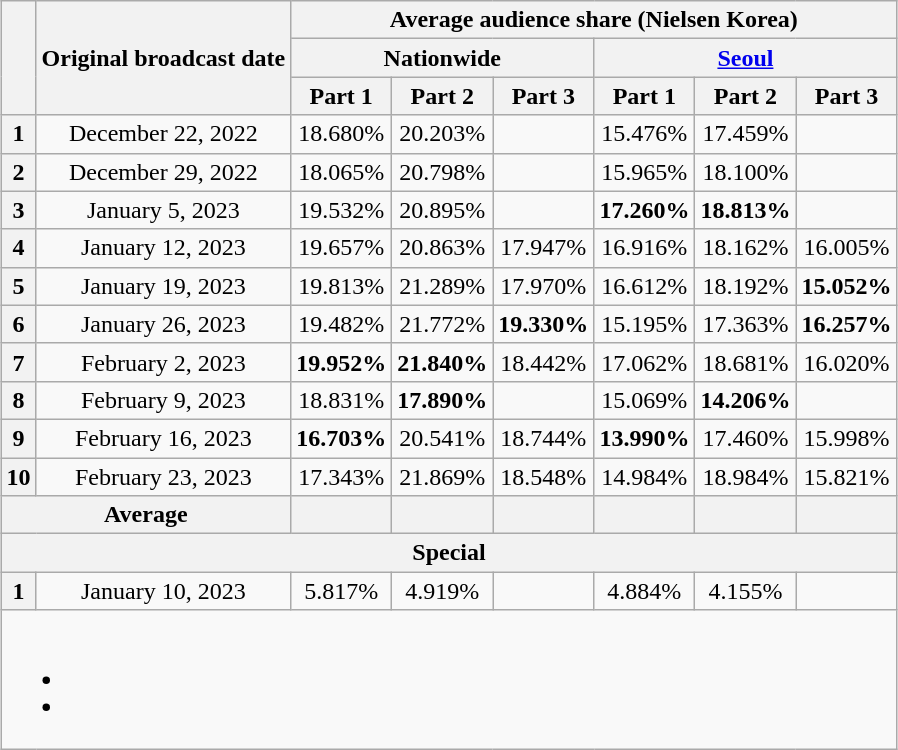<table class="wikitable" style="text-align:center;max-width:600px; margin-left: auto; margin-right: auto; border: none;">
<tr>
<th rowspan=3></th>
<th rowspan=3>Original broadcast date</th>
<th colspan=6>Average audience share (Nielsen Korea)</th>
</tr>
<tr>
<th colspan=3>Nationwide</th>
<th colspan=3><a href='#'>Seoul</a></th>
</tr>
<tr>
<th>Part 1</th>
<th>Part 2</th>
<th>Part 3</th>
<th>Part 1</th>
<th>Part 2</th>
<th>Part 3</th>
</tr>
<tr>
<th>1</th>
<td>December 22, 2022</td>
<td>18.680%</td>
<td>20.203%</td>
<td></td>
<td>15.476%</td>
<td>17.459%</td>
<td></td>
</tr>
<tr>
<th>2</th>
<td>December 29, 2022</td>
<td>18.065%</td>
<td>20.798%</td>
<td></td>
<td>15.965%</td>
<td>18.100%</td>
<td></td>
</tr>
<tr>
<th>3</th>
<td>January 5, 2023</td>
<td>19.532%</td>
<td>20.895%</td>
<td></td>
<td><span><strong>17.260%</strong></span></td>
<td><span><strong>18.813%</strong></span></td>
<td></td>
</tr>
<tr>
<th>4</th>
<td>January 12, 2023</td>
<td>19.657%</td>
<td>20.863%</td>
<td>17.947%</td>
<td>16.916%</td>
<td>18.162%</td>
<td>16.005%</td>
</tr>
<tr>
<th>5</th>
<td>January 19, 2023</td>
<td>19.813%</td>
<td>21.289%</td>
<td>17.970%</td>
<td>16.612%</td>
<td>18.192%</td>
<td><span><strong>15.052%</strong></span></td>
</tr>
<tr>
<th>6</th>
<td>January 26, 2023</td>
<td>19.482%</td>
<td>21.772%</td>
<td><span><strong>19.330%</strong></span></td>
<td>15.195%</td>
<td>17.363%</td>
<td><span><strong>16.257%</strong></span></td>
</tr>
<tr>
<th>7</th>
<td>February 2, 2023</td>
<td><span><strong>19.952%</strong></span></td>
<td><span><strong>21.840%</strong></span></td>
<td>18.442%</td>
<td>17.062%</td>
<td>18.681%</td>
<td>16.020%</td>
</tr>
<tr>
<th>8</th>
<td>February 9, 2023</td>
<td>18.831%</td>
<td><span><strong>17.890%</strong></span></td>
<td></td>
<td>15.069%</td>
<td><span><strong>14.206%</strong></span></td>
<td></td>
</tr>
<tr>
<th>9</th>
<td>February 16, 2023</td>
<td><span><strong>16.703%</strong></span></td>
<td>20.541%</td>
<td>18.744%</td>
<td><span><strong>13.990%</strong></span></td>
<td>17.460%</td>
<td>15.998%</td>
</tr>
<tr>
<th>10</th>
<td>February 23, 2023</td>
<td>17.343%</td>
<td>21.869%</td>
<td>18.548%</td>
<td>14.984%</td>
<td>18.984%</td>
<td>15.821%</td>
</tr>
<tr>
<th colspan=2>Average</th>
<th></th>
<th></th>
<th></th>
<th></th>
<th></th>
<th></th>
</tr>
<tr>
<th colspan=8>Special</th>
</tr>
<tr>
<th>1</th>
<td>January 10, 2023</td>
<td>5.817%</td>
<td>4.919%</td>
<td></td>
<td>4.884%</td>
<td>4.155%</td>
<td></td>
</tr>
<tr>
<td colspan=8><br><ul><li></li><li></li></ul></td>
</tr>
</table>
